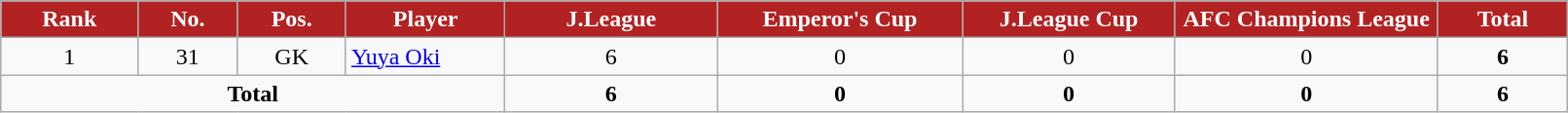<table class="wikitable sortable" style="text-align:center;width:85%;">
<tr>
<th style="width:25px; background:firebrick; color:#fff;">Rank</th>
<th style="width:25px; background:firebrick; color:#fff;">No.</th>
<th style="width:25px; background:firebrick; color:#fff;">Pos.</th>
<th style="width:25px; background:firebrick; color:#fff;">Player</th>
<th style="width:25px; background:firebrick; color:#fff;">J.League</th>
<th style="width:25px; background:firebrick; color:#fff;">Emperor's Cup</th>
<th style="width:25px; background:firebrick; color:#fff;">J.League Cup</th>
<th style="width:25px; background:firebrick; color:#fff;">AFC Champions League</th>
<th style="width:25px; background:firebrick; color:#fff;">Total</th>
</tr>
<tr>
<td>1</td>
<td>31</td>
<td>GK</td>
<td align=left> <a href='#'>Yuya Oki</a></td>
<td>6</td>
<td>0</td>
<td>0</td>
<td>0</td>
<td><strong>6</strong></td>
</tr>
<tr>
<td colspan=4><strong>Total</strong></td>
<td><strong>6</strong></td>
<td><strong>0</strong></td>
<td><strong>0</strong></td>
<td><strong>0</strong></td>
<td><strong>6</strong></td>
</tr>
</table>
